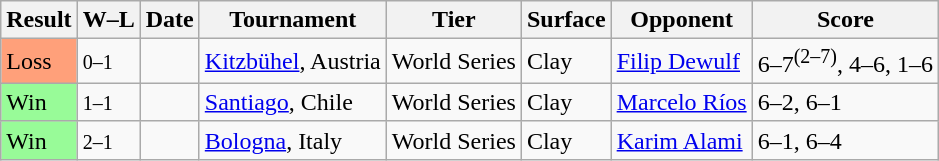<table class="sortable wikitable">
<tr>
<th>Result</th>
<th class="unsortable">W–L</th>
<th>Date</th>
<th>Tournament</th>
<th>Tier</th>
<th>Surface</th>
<th>Opponent</th>
<th class="unsortable">Score</th>
</tr>
<tr>
<td style="background:#ffa07a;">Loss</td>
<td><small>0–1</small></td>
<td><a href='#'></a></td>
<td><a href='#'>Kitzbühel</a>, Austria</td>
<td>World Series</td>
<td>Clay</td>
<td> <a href='#'>Filip Dewulf</a></td>
<td>6–7<sup>(2–7)</sup>, 4–6, 1–6</td>
</tr>
<tr>
<td style="background:#98fb98;">Win</td>
<td><small>1–1</small></td>
<td><a href='#'></a></td>
<td><a href='#'>Santiago</a>, Chile</td>
<td>World Series</td>
<td>Clay</td>
<td> <a href='#'>Marcelo Ríos</a></td>
<td>6–2, 6–1</td>
</tr>
<tr>
<td style="background:#98fb98;">Win</td>
<td><small>2–1</small></td>
<td><a href='#'></a></td>
<td><a href='#'>Bologna</a>, Italy</td>
<td>World Series</td>
<td>Clay</td>
<td> <a href='#'>Karim Alami</a></td>
<td>6–1, 6–4</td>
</tr>
</table>
